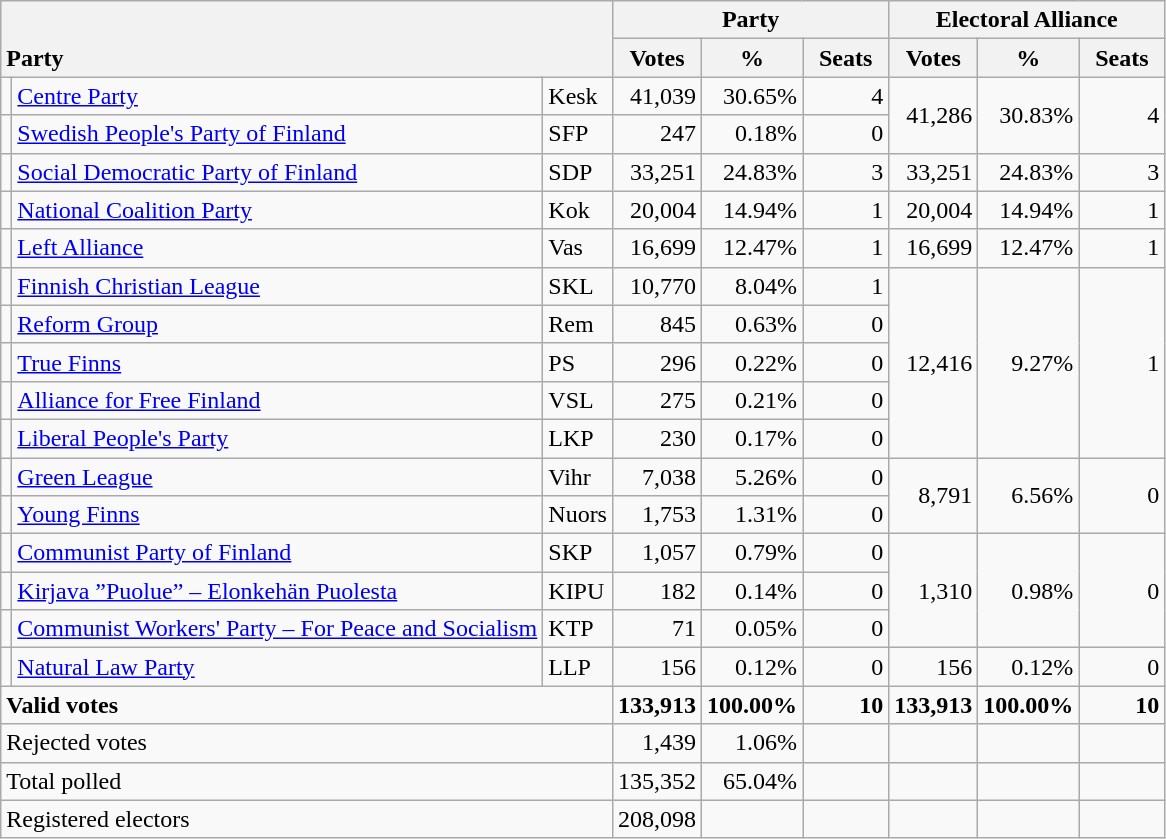<table class="wikitable" border="1" style="text-align:right;">
<tr>
<th style="text-align:left;" valign=bottom rowspan=2 colspan=3>Party</th>
<th colspan=3>Party</th>
<th colspan=3>Electoral Alliance</th>
</tr>
<tr>
<th align=center valign=bottom width="50">Votes</th>
<th align=center valign=bottom width="50">%</th>
<th align=center valign=bottom width="50">Seats</th>
<th align=center valign=bottom width="50">Votes</th>
<th align=center valign=bottom width="50">%</th>
<th align=center valign=bottom width="50">Seats</th>
</tr>
<tr>
<td></td>
<td align=left><a href='#'>Centre Party</a></td>
<td align=left>Kesk</td>
<td>41,039</td>
<td>30.65%</td>
<td>4</td>
<td rowspan=2>41,286</td>
<td rowspan=2>30.83%</td>
<td rowspan=2>4</td>
</tr>
<tr>
<td></td>
<td align=left><a href='#'>Swedish People's Party of Finland</a></td>
<td align=left>SFP</td>
<td>247</td>
<td>0.18%</td>
<td>0</td>
</tr>
<tr>
<td></td>
<td align=left style="white-space: nowrap;"><a href='#'>Social Democratic Party of Finland</a></td>
<td align=left>SDP</td>
<td>33,251</td>
<td>24.83%</td>
<td>3</td>
<td>33,251</td>
<td>24.83%</td>
<td>3</td>
</tr>
<tr>
<td></td>
<td align=left><a href='#'>National Coalition Party</a></td>
<td align=left>Kok</td>
<td>20,004</td>
<td>14.94%</td>
<td>1</td>
<td>20,004</td>
<td>14.94%</td>
<td>1</td>
</tr>
<tr>
<td></td>
<td align=left><a href='#'>Left Alliance</a></td>
<td align=left>Vas</td>
<td>16,699</td>
<td>12.47%</td>
<td>1</td>
<td>16,699</td>
<td>12.47%</td>
<td>1</td>
</tr>
<tr>
<td></td>
<td align=left><a href='#'>Finnish Christian League</a></td>
<td align=left>SKL</td>
<td>10,770</td>
<td>8.04%</td>
<td>1</td>
<td rowspan=5>12,416</td>
<td rowspan=5>9.27%</td>
<td rowspan=5>1</td>
</tr>
<tr>
<td></td>
<td align=left><a href='#'>Reform Group</a></td>
<td align=left>Rem</td>
<td>845</td>
<td>0.63%</td>
<td>0</td>
</tr>
<tr>
<td></td>
<td align=left><a href='#'>True Finns</a></td>
<td align=left>PS</td>
<td>296</td>
<td>0.22%</td>
<td>0</td>
</tr>
<tr>
<td></td>
<td align=left><a href='#'>Alliance for Free Finland</a></td>
<td align=left>VSL</td>
<td>275</td>
<td>0.21%</td>
<td>0</td>
</tr>
<tr>
<td></td>
<td align=left><a href='#'>Liberal People's Party</a></td>
<td align=left>LKP</td>
<td>230</td>
<td>0.17%</td>
<td>0</td>
</tr>
<tr>
<td></td>
<td align=left><a href='#'>Green League</a></td>
<td align=left>Vihr</td>
<td>7,038</td>
<td>5.26%</td>
<td>0</td>
<td rowspan=2>8,791</td>
<td rowspan=2>6.56%</td>
<td rowspan=2>0</td>
</tr>
<tr>
<td></td>
<td align=left><a href='#'>Young Finns</a></td>
<td align=left>Nuors</td>
<td>1,753</td>
<td>1.31%</td>
<td>0</td>
</tr>
<tr>
<td></td>
<td align=left><a href='#'>Communist Party of Finland</a></td>
<td align=left>SKP</td>
<td>1,057</td>
<td>0.79%</td>
<td>0</td>
<td rowspan=3>1,310</td>
<td rowspan=3>0.98%</td>
<td rowspan=3>0</td>
</tr>
<tr>
<td></td>
<td align=left><a href='#'>Kirjava ”Puolue” – Elonkehän Puolesta</a></td>
<td align=left>KIPU</td>
<td>182</td>
<td>0.14%</td>
<td>0</td>
</tr>
<tr>
<td></td>
<td align=left><a href='#'>Communist Workers' Party – For Peace and Socialism</a></td>
<td align=left>KTP</td>
<td>71</td>
<td>0.05%</td>
<td>0</td>
</tr>
<tr>
<td></td>
<td align=left><a href='#'>Natural Law Party</a></td>
<td align=left>LLP</td>
<td>156</td>
<td>0.12%</td>
<td>0</td>
<td>156</td>
<td>0.12%</td>
<td>0</td>
</tr>
<tr style="font-weight:bold">
<td align=left colspan=3>Valid votes</td>
<td>133,913</td>
<td>100.00%</td>
<td>10</td>
<td>133,913</td>
<td>100.00%</td>
<td>10</td>
</tr>
<tr>
<td align=left colspan=3>Rejected votes</td>
<td>1,439</td>
<td>1.06%</td>
<td></td>
<td></td>
<td></td>
<td></td>
</tr>
<tr>
<td align=left colspan=3>Total polled</td>
<td>135,352</td>
<td>65.04%</td>
<td></td>
<td></td>
<td></td>
<td></td>
</tr>
<tr>
<td align=left colspan=3>Registered electors</td>
<td>208,098</td>
<td></td>
<td></td>
<td></td>
<td></td>
<td></td>
</tr>
</table>
